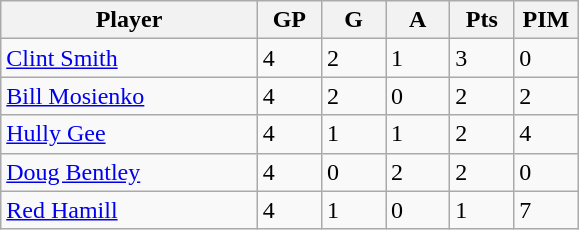<table class="wikitable">
<tr>
<th bgcolor="#DDDDFF" width="40%">Player</th>
<th bgcolor="#DDDDFF" width="10%">GP</th>
<th bgcolor="#DDDDFF" width="10%">G</th>
<th bgcolor="#DDDDFF" width="10%">A</th>
<th bgcolor="#DDDDFF" width="10%">Pts</th>
<th bgcolor="#DDDDFF" width="10%">PIM</th>
</tr>
<tr>
<td><a href='#'>Clint Smith</a></td>
<td>4</td>
<td>2</td>
<td>1</td>
<td>3</td>
<td>0</td>
</tr>
<tr>
<td><a href='#'>Bill Mosienko</a></td>
<td>4</td>
<td>2</td>
<td>0</td>
<td>2</td>
<td>2</td>
</tr>
<tr>
<td><a href='#'>Hully Gee</a></td>
<td>4</td>
<td>1</td>
<td>1</td>
<td>2</td>
<td>4</td>
</tr>
<tr>
<td><a href='#'>Doug Bentley</a></td>
<td>4</td>
<td>0</td>
<td>2</td>
<td>2</td>
<td>0</td>
</tr>
<tr>
<td><a href='#'>Red Hamill</a></td>
<td>4</td>
<td>1</td>
<td>0</td>
<td>1</td>
<td>7</td>
</tr>
</table>
